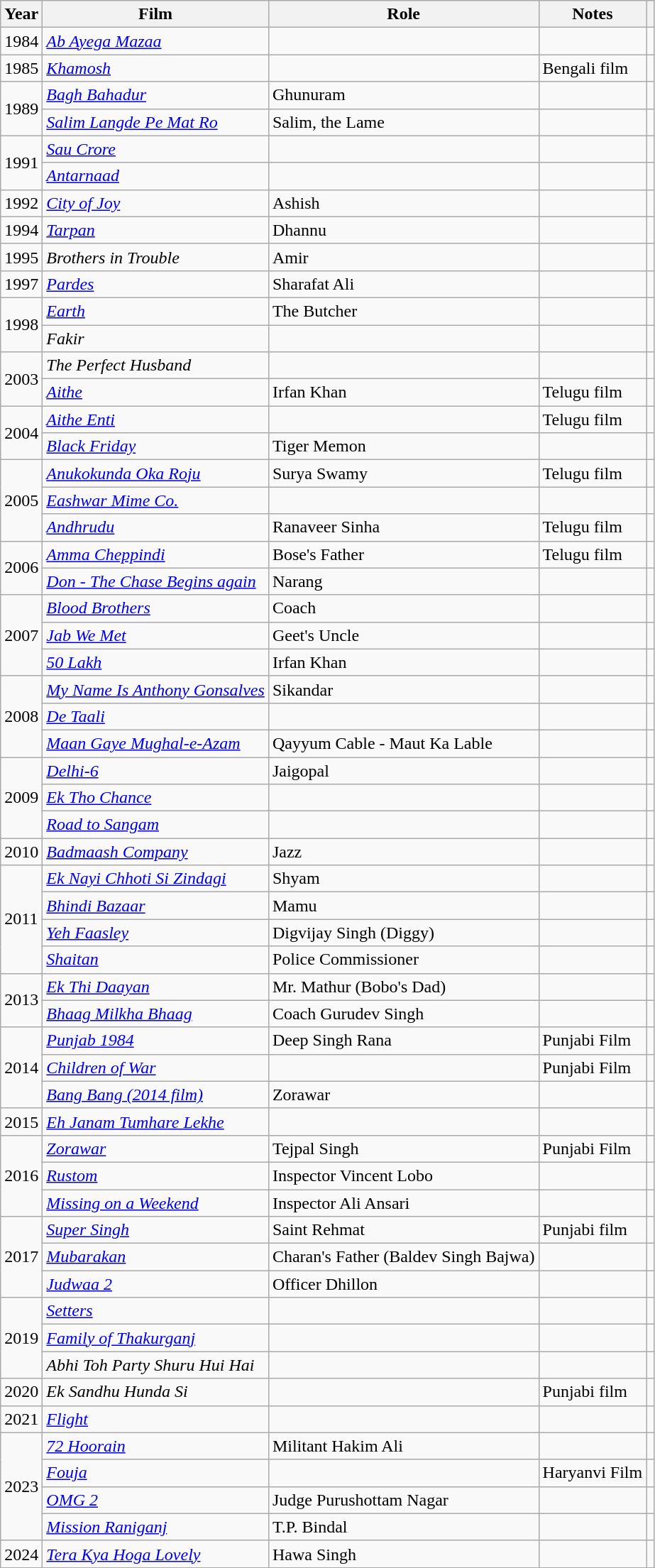<table class="wikitable sortable">
<tr>
<th scope="col">Year</th>
<th scope="col">Film</th>
<th class="unsortable">Role</th>
<th class="unsortable">Notes</th>
<th class="unsortable"></th>
</tr>
<tr>
<td>1984</td>
<td><em><a href='#'>Ab Ayega Mazaa</a></em></td>
<td></td>
<td></td>
<td></td>
</tr>
<tr>
<td>1985</td>
<td><em><a href='#'>Khamosh</a></em></td>
<td></td>
<td>Bengali film</td>
<td></td>
</tr>
<tr>
<td rowspan="2">1989</td>
<td><em><a href='#'>Bagh Bahadur</a></em></td>
<td>Ghunuram</td>
<td></td>
<td></td>
</tr>
<tr>
<td><em><a href='#'>Salim Langde Pe Mat Ro</a></em></td>
<td>Salim, the Lame</td>
<td></td>
<td></td>
</tr>
<tr>
<td rowspan="2">1991</td>
<td><em><a href='#'>Sau Crore</a></em></td>
<td></td>
<td></td>
<td></td>
</tr>
<tr>
<td><em><a href='#'>Antarnaad</a></em></td>
<td></td>
<td></td>
<td></td>
</tr>
<tr>
<td>1992</td>
<td><em><a href='#'>City of Joy</a></em></td>
<td>Ashish</td>
<td></td>
<td></td>
</tr>
<tr>
<td>1994</td>
<td><em><a href='#'>Tarpan</a></em></td>
<td>Dhannu</td>
<td></td>
<td></td>
</tr>
<tr>
<td>1995</td>
<td><em>Brothers in Trouble</em></td>
<td>Amir</td>
<td></td>
<td></td>
</tr>
<tr>
<td>1997</td>
<td><em><a href='#'>Pardes</a></em></td>
<td>Sharafat Ali</td>
<td></td>
<td></td>
</tr>
<tr>
<td rowspan="2">1998</td>
<td><em><a href='#'>Earth</a></em></td>
<td>The Butcher</td>
<td></td>
<td></td>
</tr>
<tr>
<td><em>Fakir</em></td>
<td></td>
<td></td>
<td></td>
</tr>
<tr>
<td rowspan="2">2003</td>
<td><em>The Perfect Husband</em></td>
<td></td>
<td></td>
<td></td>
</tr>
<tr>
<td><em><a href='#'>Aithe</a></em></td>
<td>Irfan Khan</td>
<td>Telugu film</td>
<td></td>
</tr>
<tr>
<td rowspan="2">2004</td>
<td><em><a href='#'>Aithe Enti</a></em></td>
<td></td>
<td>Telugu film</td>
<td></td>
</tr>
<tr>
<td><em><a href='#'>Black Friday</a></em></td>
<td>Tiger Memon</td>
<td></td>
<td></td>
</tr>
<tr>
<td rowspan="3">2005</td>
<td><em><a href='#'>Anukokunda Oka Roju</a></em></td>
<td>Surya Swamy</td>
<td>Telugu film</td>
<td></td>
</tr>
<tr>
<td><em><a href='#'>Eashwar Mime Co.</a></em></td>
<td></td>
<td></td>
<td></td>
</tr>
<tr>
<td><em><a href='#'>Andhrudu</a></em></td>
<td>Ranaveer Sinha</td>
<td>Telugu film</td>
<td></td>
</tr>
<tr>
<td rowspan="2">2006</td>
<td><em><a href='#'>Amma Cheppindi</a></em></td>
<td>Bose's Father</td>
<td>Telugu film</td>
</tr>
<tr>
<td><em><a href='#'>Don - The Chase Begins again</a></em></td>
<td>Narang</td>
<td></td>
<td></td>
</tr>
<tr>
<td rowspan="3">2007</td>
<td><em><a href='#'>Blood Brothers</a></em></td>
<td>Coach</td>
<td></td>
<td></td>
</tr>
<tr>
<td><em><a href='#'>Jab We Met</a></em></td>
<td>Geet's Uncle</td>
<td></td>
<td></td>
</tr>
<tr>
<td><em><a href='#'>50 Lakh</a></em></td>
<td>Irfan Khan</td>
<td></td>
<td></td>
</tr>
<tr>
<td rowspan="3">2008</td>
<td><em><a href='#'>My Name Is Anthony Gonsalves</a></em></td>
<td>Sikandar</td>
<td></td>
<td></td>
</tr>
<tr>
<td><em><a href='#'>De Taali</a></em></td>
<td></td>
<td></td>
<td></td>
</tr>
<tr>
<td><em><a href='#'>Maan Gaye Mughal-e-Azam</a></em></td>
<td>Qayyum Cable - Maut Ka Lable</td>
<td></td>
<td></td>
</tr>
<tr>
<td rowspan="3">2009</td>
<td><em><a href='#'>Delhi-6</a></em></td>
<td>Jaigopal</td>
<td></td>
<td></td>
</tr>
<tr>
<td><em><a href='#'>Ek Tho Chance</a></em></td>
<td></td>
<td></td>
<td></td>
</tr>
<tr>
<td><em><a href='#'>Road to Sangam</a></em></td>
<td></td>
<td></td>
<td></td>
</tr>
<tr>
<td>2010</td>
<td><em><a href='#'>Badmaash Company</a></em></td>
<td>Jazz</td>
<td></td>
<td></td>
</tr>
<tr>
<td rowspan="4">2011</td>
<td><em><a href='#'>Ek Nayi Chhoti Si Zindagi</a></em></td>
<td>Shyam</td>
<td></td>
<td></td>
</tr>
<tr>
<td><em><a href='#'>Bhindi Bazaar</a></em></td>
<td>Mamu</td>
<td></td>
<td></td>
</tr>
<tr>
<td><em><a href='#'>Yeh Faasley</a></em></td>
<td>Digvijay Singh (Diggy)</td>
<td></td>
<td></td>
</tr>
<tr>
<td><em><a href='#'>Shaitan</a></em></td>
<td>Police Commissioner</td>
<td></td>
<td></td>
</tr>
<tr>
<td rowspan="2">2013</td>
<td><em><a href='#'>Ek Thi Daayan</a></em></td>
<td>Mr. Mathur (Bobo's Dad)</td>
<td></td>
<td></td>
</tr>
<tr>
<td><em><a href='#'>Bhaag Milkha Bhaag</a></em></td>
<td>Coach Gurudev Singh</td>
<td></td>
<td></td>
</tr>
<tr>
<td rowspan="3">2014</td>
<td><em><a href='#'>Punjab 1984</a></em></td>
<td>Deep Singh Rana</td>
<td>Punjabi Film</td>
<td></td>
</tr>
<tr>
<td><em><a href='#'>Children of War</a></em></td>
<td></td>
<td>Punjabi Film</td>
<td></td>
</tr>
<tr>
<td><em><a href='#'>Bang Bang (2014 film)</a></em></td>
<td>Zorawar</td>
<td></td>
<td></td>
</tr>
<tr>
<td>2015</td>
<td><em><a href='#'>Eh Janam Tumhare Lekhe</a></em></td>
<td></td>
<td></td>
<td></td>
</tr>
<tr>
<td rowspan="3">2016</td>
<td><em><a href='#'>Zorawar</a></em></td>
<td>Tejpal Singh</td>
<td>Punjabi Film</td>
<td></td>
</tr>
<tr>
<td><em><a href='#'>Rustom</a></em></td>
<td>Inspector Vincent Lobo</td>
<td></td>
<td></td>
</tr>
<tr>
<td><em><a href='#'>Missing on a Weekend</a></em></td>
<td>Inspector Ali Ansari</td>
<td></td>
<td></td>
</tr>
<tr>
<td rowspan="3">2017</td>
<td><em><a href='#'>Super Singh</a></em></td>
<td>Saint Rehmat</td>
<td>Punjabi film</td>
<td></td>
</tr>
<tr>
<td><em><a href='#'>Mubarakan</a></em></td>
<td>Charan's Father (Baldev Singh Bajwa)</td>
<td></td>
<td></td>
</tr>
<tr>
<td><em><a href='#'>Judwaa 2</a></em></td>
<td>Officer Dhillon</td>
<td></td>
<td></td>
</tr>
<tr>
<td rowspan="3">2019</td>
<td><em><a href='#'>Setters</a></em></td>
<td></td>
<td></td>
<td></td>
</tr>
<tr>
<td><em><a href='#'>Family of Thakurganj</a></em></td>
<td></td>
<td></td>
<td></td>
</tr>
<tr>
<td><em>Abhi Toh Party Shuru Hui Hai</em></td>
<td></td>
<td></td>
<td></td>
</tr>
<tr>
<td>2020</td>
<td><em>Ek Sandhu Hunda Si</em></td>
<td></td>
<td>Punjabi film</td>
<td></td>
</tr>
<tr>
<td>2021</td>
<td><em><a href='#'>Flight</a></em></td>
<td></td>
<td></td>
<td></td>
</tr>
<tr>
<td rowspan="4">2023</td>
<td><em><a href='#'>72 Hoorain</a></em></td>
<td>Militant Hakim Ali</td>
<td></td>
<td></td>
</tr>
<tr>
<td><em><a href='#'>Fouja</a></em></td>
<td></td>
<td>Haryanvi Film</td>
<td></td>
</tr>
<tr>
<td><em><a href='#'>OMG 2</a></em></td>
<td>Judge Purushottam Nagar</td>
<td></td>
<td></td>
</tr>
<tr>
<td><em><a href='#'>Mission Raniganj</a></em></td>
<td>T.P. Bindal</td>
<td></td>
<td></td>
</tr>
<tr>
<td>2024</td>
<td><em><a href='#'>Tera Kya Hoga Lovely</a></em></td>
<td>Hawa Singh</td>
<td></td>
<td></td>
</tr>
<tr>
</tr>
</table>
